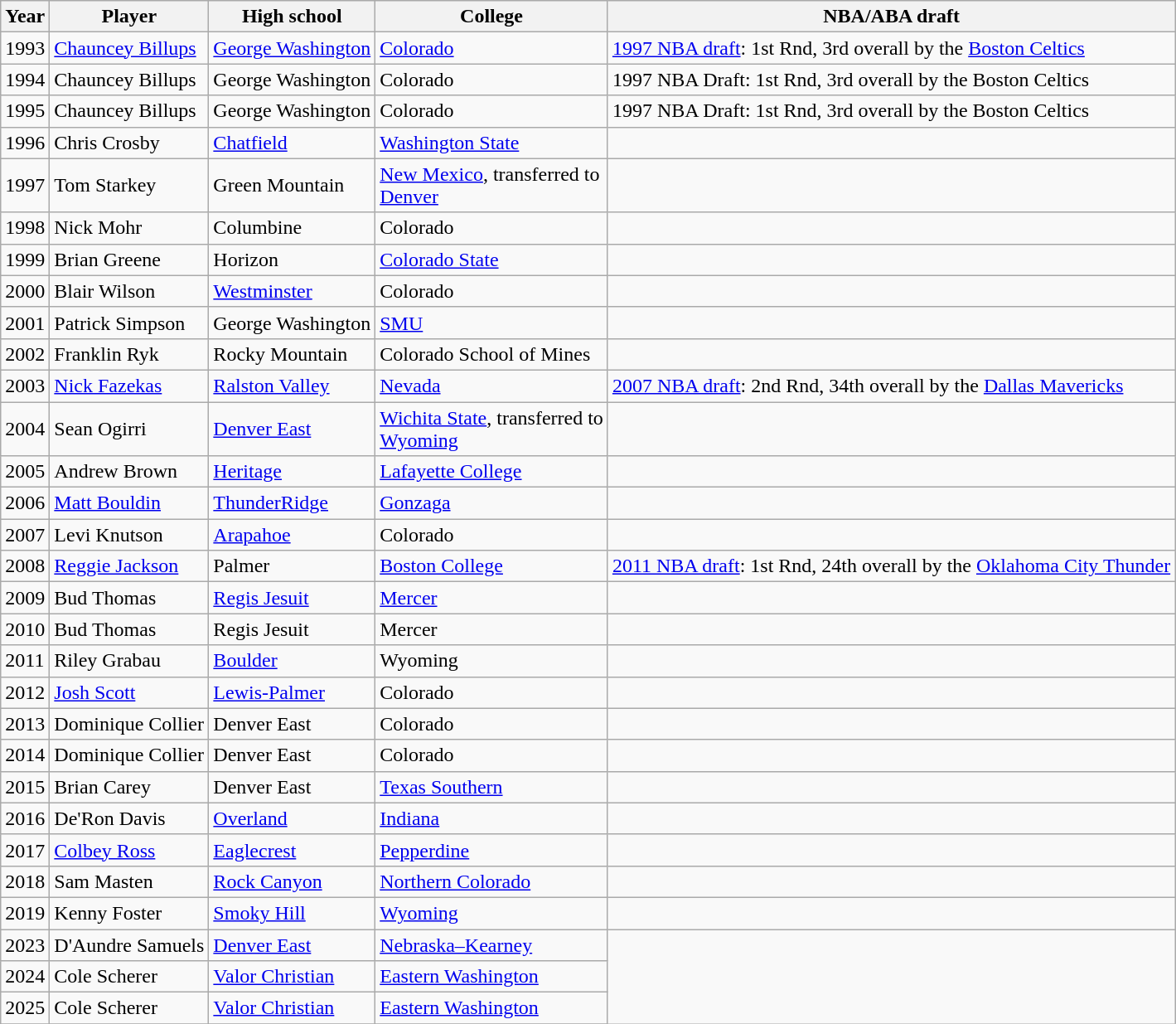<table class="wikitable sortable">
<tr>
<th>Year</th>
<th>Player</th>
<th>High school</th>
<th>College</th>
<th>NBA/ABA draft</th>
</tr>
<tr>
<td>1993</td>
<td><a href='#'>Chauncey Billups</a></td>
<td><a href='#'>George Washington</a></td>
<td><a href='#'>Colorado</a></td>
<td><a href='#'>1997 NBA draft</a>: 1st Rnd, 3rd overall by the <a href='#'>Boston Celtics</a></td>
</tr>
<tr>
<td>1994</td>
<td>Chauncey Billups</td>
<td>George Washington</td>
<td>Colorado</td>
<td>1997 NBA Draft: 1st Rnd, 3rd overall by the Boston Celtics</td>
</tr>
<tr>
<td>1995</td>
<td>Chauncey Billups</td>
<td>George Washington</td>
<td>Colorado</td>
<td>1997 NBA Draft: 1st Rnd, 3rd overall by the Boston Celtics</td>
</tr>
<tr>
<td>1996</td>
<td>Chris Crosby</td>
<td><a href='#'>Chatfield</a></td>
<td><a href='#'>Washington State</a></td>
<td></td>
</tr>
<tr>
<td>1997</td>
<td>Tom Starkey</td>
<td>Green Mountain</td>
<td><a href='#'>New Mexico</a>, transferred to<br><a href='#'>Denver</a></td>
<td></td>
</tr>
<tr>
<td>1998</td>
<td>Nick Mohr</td>
<td>Columbine</td>
<td>Colorado</td>
<td></td>
</tr>
<tr>
<td>1999</td>
<td>Brian Greene</td>
<td>Horizon</td>
<td><a href='#'>Colorado State</a></td>
<td></td>
</tr>
<tr>
<td>2000</td>
<td>Blair Wilson</td>
<td><a href='#'>Westminster</a></td>
<td>Colorado</td>
<td></td>
</tr>
<tr>
<td>2001</td>
<td>Patrick Simpson</td>
<td>George Washington</td>
<td><a href='#'>SMU</a></td>
<td></td>
</tr>
<tr>
<td>2002</td>
<td>Franklin Ryk</td>
<td>Rocky Mountain</td>
<td>Colorado School of Mines</td>
<td></td>
</tr>
<tr>
<td>2003</td>
<td><a href='#'>Nick Fazekas</a></td>
<td><a href='#'>Ralston Valley</a></td>
<td><a href='#'>Nevada</a></td>
<td><a href='#'>2007 NBA draft</a>: 2nd Rnd, 34th overall by the <a href='#'>Dallas Mavericks</a></td>
</tr>
<tr>
<td>2004</td>
<td>Sean Ogirri</td>
<td><a href='#'>Denver East</a></td>
<td><a href='#'>Wichita State</a>, transferred to<br><a href='#'>Wyoming</a></td>
<td></td>
</tr>
<tr>
<td>2005</td>
<td>Andrew Brown</td>
<td><a href='#'>Heritage</a></td>
<td><a href='#'>Lafayette College</a></td>
<td></td>
</tr>
<tr>
<td>2006</td>
<td><a href='#'>Matt Bouldin</a></td>
<td><a href='#'>ThunderRidge</a></td>
<td><a href='#'>Gonzaga</a></td>
<td></td>
</tr>
<tr>
<td>2007</td>
<td>Levi Knutson</td>
<td><a href='#'>Arapahoe</a></td>
<td>Colorado</td>
<td></td>
</tr>
<tr>
<td>2008</td>
<td><a href='#'>Reggie Jackson</a></td>
<td>Palmer</td>
<td><a href='#'>Boston College</a></td>
<td><a href='#'>2011 NBA draft</a>: 1st Rnd, 24th overall by the <a href='#'>Oklahoma City Thunder</a></td>
</tr>
<tr>
<td>2009</td>
<td>Bud Thomas</td>
<td><a href='#'>Regis Jesuit</a></td>
<td><a href='#'>Mercer</a></td>
<td></td>
</tr>
<tr>
<td>2010</td>
<td>Bud Thomas</td>
<td>Regis Jesuit</td>
<td>Mercer</td>
<td></td>
</tr>
<tr>
<td>2011</td>
<td>Riley Grabau</td>
<td><a href='#'>Boulder</a></td>
<td>Wyoming</td>
<td></td>
</tr>
<tr>
<td>2012</td>
<td><a href='#'>Josh Scott</a></td>
<td><a href='#'>Lewis-Palmer</a></td>
<td>Colorado</td>
<td></td>
</tr>
<tr>
<td>2013</td>
<td>Dominique Collier</td>
<td>Denver East</td>
<td>Colorado</td>
<td></td>
</tr>
<tr>
<td>2014</td>
<td>Dominique Collier</td>
<td>Denver East</td>
<td>Colorado</td>
<td></td>
</tr>
<tr>
<td>2015</td>
<td>Brian Carey</td>
<td>Denver East</td>
<td><a href='#'>Texas Southern</a></td>
<td></td>
</tr>
<tr>
<td>2016</td>
<td>De'Ron Davis</td>
<td><a href='#'>Overland</a></td>
<td><a href='#'>Indiana</a></td>
<td></td>
</tr>
<tr>
<td>2017</td>
<td><a href='#'>Colbey Ross</a></td>
<td><a href='#'>Eaglecrest</a></td>
<td><a href='#'>Pepperdine</a></td>
<td></td>
</tr>
<tr>
<td>2018</td>
<td>Sam Masten</td>
<td><a href='#'>Rock Canyon</a></td>
<td><a href='#'>Northern Colorado</a></td>
<td></td>
</tr>
<tr>
<td>2019</td>
<td>Kenny Foster</td>
<td><a href='#'>Smoky Hill</a></td>
<td><a href='#'>Wyoming</a></td>
<td></td>
</tr>
<tr>
<td>2023</td>
<td>D'Aundre Samuels</td>
<td><a href='#'>Denver East</a></td>
<td><a href='#'>Nebraska–Kearney</a></td>
</tr>
<tr>
<td>2024</td>
<td>Cole Scherer</td>
<td><a href='#'>Valor Christian</a></td>
<td><a href='#'>Eastern Washington</a></td>
</tr>
<tr>
<td>2025</td>
<td>Cole Scherer</td>
<td><a href='#'>Valor Christian</a></td>
<td><a href='#'>Eastern Washington</a></td>
</tr>
<tr>
</tr>
</table>
